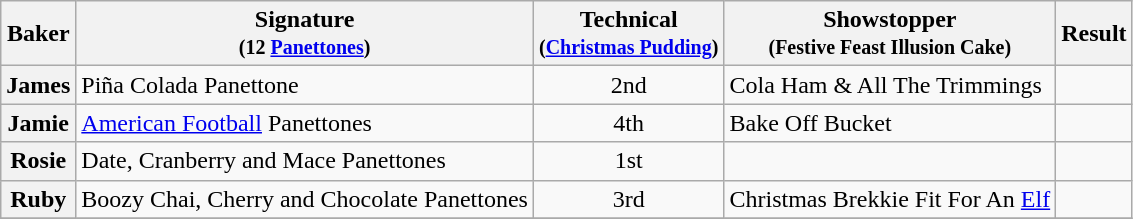<table class="wikitable sortable">
<tr>
<th scope="col">Baker</th>
<th scope="col" class="unsortable">Signature<br><small>(12 <a href='#'>Panettones</a>)</small></th>
<th scope="col">Technical<br><small>(<a href='#'>Christmas Pudding</a>)</small></th>
<th scope="col" class="unsortable">Showstopper<br><small>(Festive Feast Illusion Cake)</small></th>
<th scope="col">Result</th>
</tr>
<tr>
<th scope="row">James</th>
<td>Piña Colada Panettone</td>
<td align="center">2nd</td>
<td>Cola Ham & All The Trimmings</td>
<td></td>
</tr>
<tr>
<th scope="row">Jamie</th>
<td><a href='#'>American Football</a> Panettones</td>
<td align="center">4th</td>
<td>Bake Off Bucket</td>
<td></td>
</tr>
<tr>
<th scope="row">Rosie</th>
<td>Date, Cranberry and Mace Panettones</td>
<td align="center">1st</td>
<td></td>
<td></td>
</tr>
<tr>
<th scope="row">Ruby</th>
<td>Boozy Chai, Cherry and Chocolate Panettones</td>
<td align="center">3rd</td>
<td>Christmas Brekkie Fit For An <a href='#'>Elf</a></td>
<td></td>
</tr>
<tr>
</tr>
</table>
